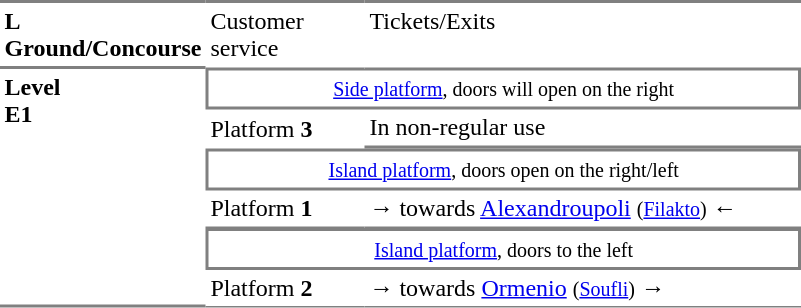<table table border=0 cellspacing=0 cellpadding=3>
<tr>
<td style="border-bottom:solid 2px gray;border-top:solid 2px gray;" width=50 valign=top><strong>L<br>Ground/Concourse</strong></td>
<td style="border-top:solid 2px gray;border-bottom:solid 1px gray;" width=100 valign=top>Customer service</td>
<td style="border-top:solid 2px gray;border-bottom:solid 1px gray;" width=285 valign=top>Tickets/Exits</td>
</tr>
<tr>
<td style="border-bottom:solid 2px gray;" rowspan=12 valign=top><strong>Level<br>Ε1</strong></td>
<td style="border-top:solid 1px gray;border-right:solid 2px gray;border-left:solid 2px gray;border-bottom:solid 2px gray;text-align:center;" colspan=2><small><a href='#'>Side platform</a>, doors will open on the right</small></td>
</tr>
<tr>
<td>Platform <span><strong>3</strong></span></td>
<td style="border-bottom:solid 2px gray;">In non-regular use</td>
</tr>
<tr>
<td style="border-top:solid 2px gray;border-right:solid 2px gray;border-left:solid 2px gray;border-bottom:solid 2px gray;text-align:center;" colspan=2><small><a href='#'>Island platform</a>, doors open on the right/left</small></td>
</tr>
<tr>
<td style="border-bottom:solid 1px gray;">Platform <span><strong>1</strong></span></td>
<td style="border-bottom:solid 1px gray;"><span>→</span>  towards <a href='#'>Alexandroupoli</a> <small>(<a href='#'>Filakto</a>)</small> ←</td>
</tr>
<tr>
<td style="border-top:solid 2px gray;border-right:solid 2px gray;border-left:solid 2px gray;border-bottom:solid 2px gray;text-align:center;" colspan=2><small><a href='#'>Island platform</a>, doors to the left</small></td>
</tr>
<tr>
<td style="border-bottom:solid 1px gray;">Platform <span><strong>2</strong></span></td>
<td style="border-bottom:solid 1px gray;"><span>→</span>  towards <a href='#'>Ormenio</a> <small>(<a href='#'>Soufli</a>)</small> →</td>
<td></td>
</tr>
</table>
